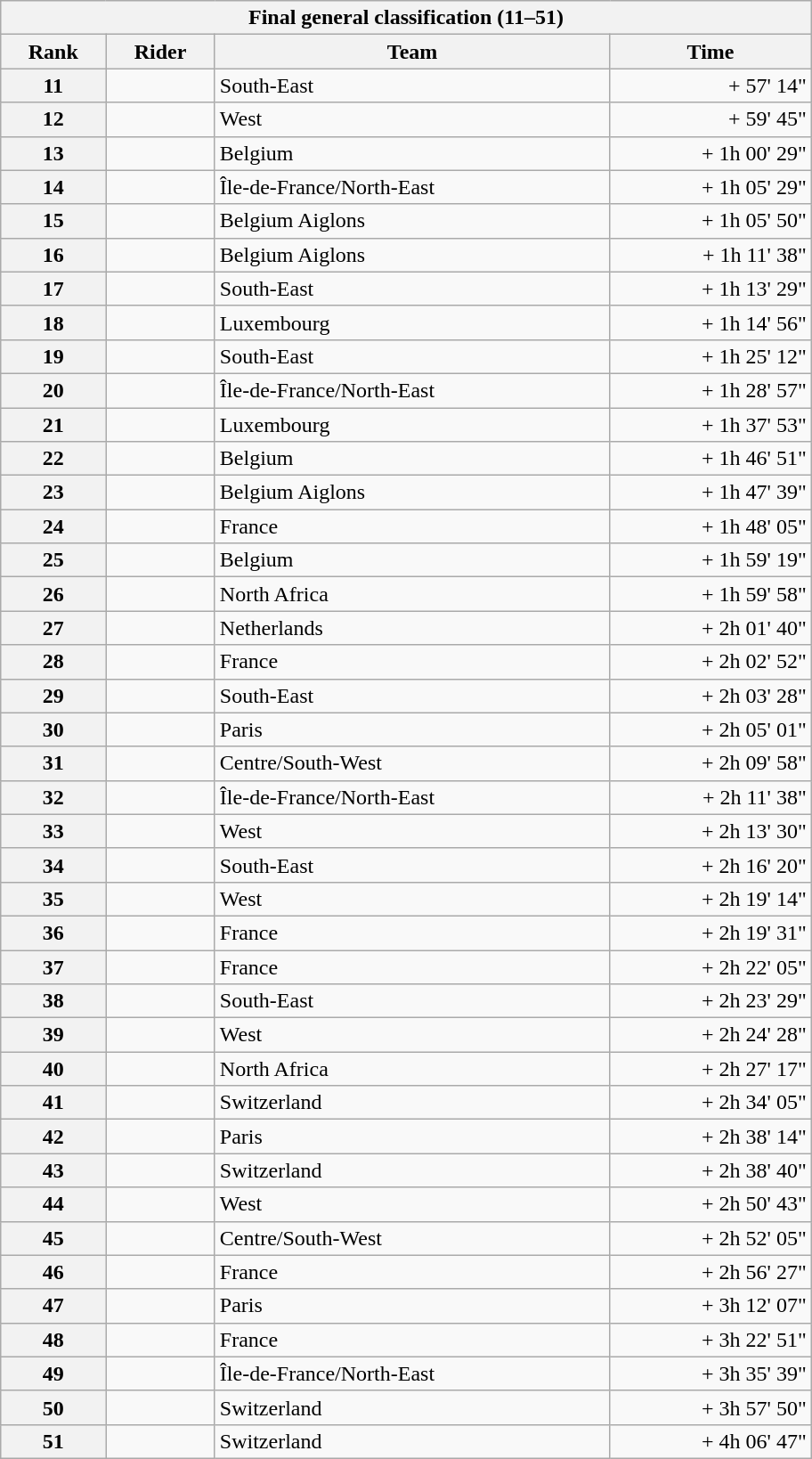<table class="collapsible collapsed wikitable" style="width:38em;margin-top:-1px;">
<tr>
<th scope="col" colspan="4">Final general classification (11–51)</th>
</tr>
<tr>
<th scope="col">Rank</th>
<th scope="col">Rider</th>
<th scope="col">Team</th>
<th scope="col">Time</th>
</tr>
<tr>
<th scope="row">11</th>
<td></td>
<td>South-East</td>
<td style="text-align:right;">+ 57' 14"</td>
</tr>
<tr>
<th scope="row">12</th>
<td></td>
<td>West</td>
<td style="text-align:right;">+ 59' 45"</td>
</tr>
<tr>
<th scope="row">13</th>
<td></td>
<td>Belgium</td>
<td style="text-align:right;">+ 1h 00' 29"</td>
</tr>
<tr>
<th scope="row">14</th>
<td></td>
<td>Île-de-France/North-East</td>
<td style="text-align:right;">+ 1h 05' 29"</td>
</tr>
<tr>
<th scope="row">15</th>
<td></td>
<td>Belgium Aiglons</td>
<td style="text-align:right;">+ 1h 05' 50"</td>
</tr>
<tr>
<th scope="row">16</th>
<td></td>
<td>Belgium Aiglons</td>
<td style="text-align:right;">+ 1h 11' 38"</td>
</tr>
<tr>
<th scope="row">17</th>
<td></td>
<td>South-East</td>
<td style="text-align:right;">+ 1h 13' 29"</td>
</tr>
<tr>
<th scope="row">18</th>
<td></td>
<td>Luxembourg</td>
<td style="text-align:right;">+ 1h 14' 56"</td>
</tr>
<tr>
<th scope="row">19</th>
<td></td>
<td>South-East</td>
<td style="text-align:right;">+ 1h 25' 12"</td>
</tr>
<tr>
<th scope="row">20</th>
<td></td>
<td>Île-de-France/North-East</td>
<td style="text-align:right;">+ 1h 28' 57"</td>
</tr>
<tr>
<th scope="row">21</th>
<td></td>
<td>Luxembourg</td>
<td style="text-align:right;">+ 1h 37' 53"</td>
</tr>
<tr>
<th scope="row">22</th>
<td></td>
<td>Belgium</td>
<td style="text-align:right;">+ 1h 46' 51"</td>
</tr>
<tr>
<th scope="row">23</th>
<td></td>
<td>Belgium Aiglons</td>
<td style="text-align:right;">+ 1h 47' 39"</td>
</tr>
<tr>
<th scope="row">24</th>
<td></td>
<td>France</td>
<td style="text-align:right;">+ 1h 48' 05"</td>
</tr>
<tr>
<th scope="row">25</th>
<td></td>
<td>Belgium</td>
<td style="text-align:right;">+ 1h 59' 19"</td>
</tr>
<tr>
<th scope="row">26</th>
<td></td>
<td>North Africa</td>
<td style="text-align:right;">+ 1h 59' 58"</td>
</tr>
<tr>
<th scope="row">27</th>
<td></td>
<td>Netherlands</td>
<td style="text-align:right;">+ 2h 01' 40"</td>
</tr>
<tr>
<th scope="row">28</th>
<td></td>
<td>France</td>
<td style="text-align:right;">+ 2h 02' 52"</td>
</tr>
<tr>
<th scope="row">29</th>
<td></td>
<td>South-East</td>
<td style="text-align:right;">+ 2h 03' 28"</td>
</tr>
<tr>
<th scope="row">30</th>
<td></td>
<td>Paris</td>
<td style="text-align:right;">+ 2h 05' 01"</td>
</tr>
<tr>
<th scope="row">31</th>
<td></td>
<td>Centre/South-West</td>
<td style="text-align:right;">+ 2h 09' 58"</td>
</tr>
<tr>
<th scope="row">32</th>
<td></td>
<td>Île-de-France/North-East</td>
<td style="text-align:right;">+ 2h 11' 38"</td>
</tr>
<tr>
<th scope="row">33</th>
<td></td>
<td>West</td>
<td style="text-align:right;">+ 2h 13' 30"</td>
</tr>
<tr>
<th scope="row">34</th>
<td></td>
<td>South-East</td>
<td style="text-align:right;">+ 2h 16' 20"</td>
</tr>
<tr>
<th scope="row">35</th>
<td></td>
<td>West</td>
<td style="text-align:right;">+ 2h 19' 14"</td>
</tr>
<tr>
<th scope="row">36</th>
<td></td>
<td>France</td>
<td style="text-align:right;">+ 2h 19' 31"</td>
</tr>
<tr>
<th scope="row">37</th>
<td></td>
<td>France</td>
<td style="text-align:right;">+ 2h 22' 05"</td>
</tr>
<tr>
<th scope="row">38</th>
<td></td>
<td>South-East</td>
<td style="text-align:right;">+ 2h 23' 29"</td>
</tr>
<tr>
<th scope="row">39</th>
<td></td>
<td>West</td>
<td style="text-align:right;">+ 2h 24' 28"</td>
</tr>
<tr>
<th scope="row">40</th>
<td></td>
<td>North Africa</td>
<td style="text-align:right;">+ 2h 27' 17"</td>
</tr>
<tr>
<th scope="row">41</th>
<td></td>
<td>Switzerland</td>
<td style="text-align:right;">+ 2h 34' 05"</td>
</tr>
<tr>
<th scope="row">42</th>
<td></td>
<td>Paris</td>
<td style="text-align:right;">+ 2h 38' 14"</td>
</tr>
<tr>
<th scope="row">43</th>
<td></td>
<td>Switzerland</td>
<td style="text-align:right;">+ 2h 38' 40"</td>
</tr>
<tr>
<th scope="row">44</th>
<td></td>
<td>West</td>
<td style="text-align:right;">+ 2h 50' 43"</td>
</tr>
<tr>
<th scope="row">45</th>
<td></td>
<td>Centre/South-West</td>
<td style="text-align:right;">+ 2h 52' 05"</td>
</tr>
<tr>
<th scope="row">46</th>
<td></td>
<td>France</td>
<td style="text-align:right;">+ 2h 56' 27"</td>
</tr>
<tr>
<th scope="row">47</th>
<td></td>
<td>Paris</td>
<td style="text-align:right;">+ 3h 12' 07"</td>
</tr>
<tr>
<th scope="row">48</th>
<td></td>
<td>France</td>
<td style="text-align:right;">+ 3h 22' 51"</td>
</tr>
<tr>
<th scope="row">49</th>
<td></td>
<td>Île-de-France/North-East</td>
<td style="text-align:right;">+ 3h 35' 39"</td>
</tr>
<tr>
<th scope="row">50</th>
<td></td>
<td>Switzerland</td>
<td style="text-align:right;">+ 3h 57' 50"</td>
</tr>
<tr>
<th scope="row">51</th>
<td></td>
<td>Switzerland</td>
<td style="text-align:right;">+ 4h 06' 47"</td>
</tr>
</table>
